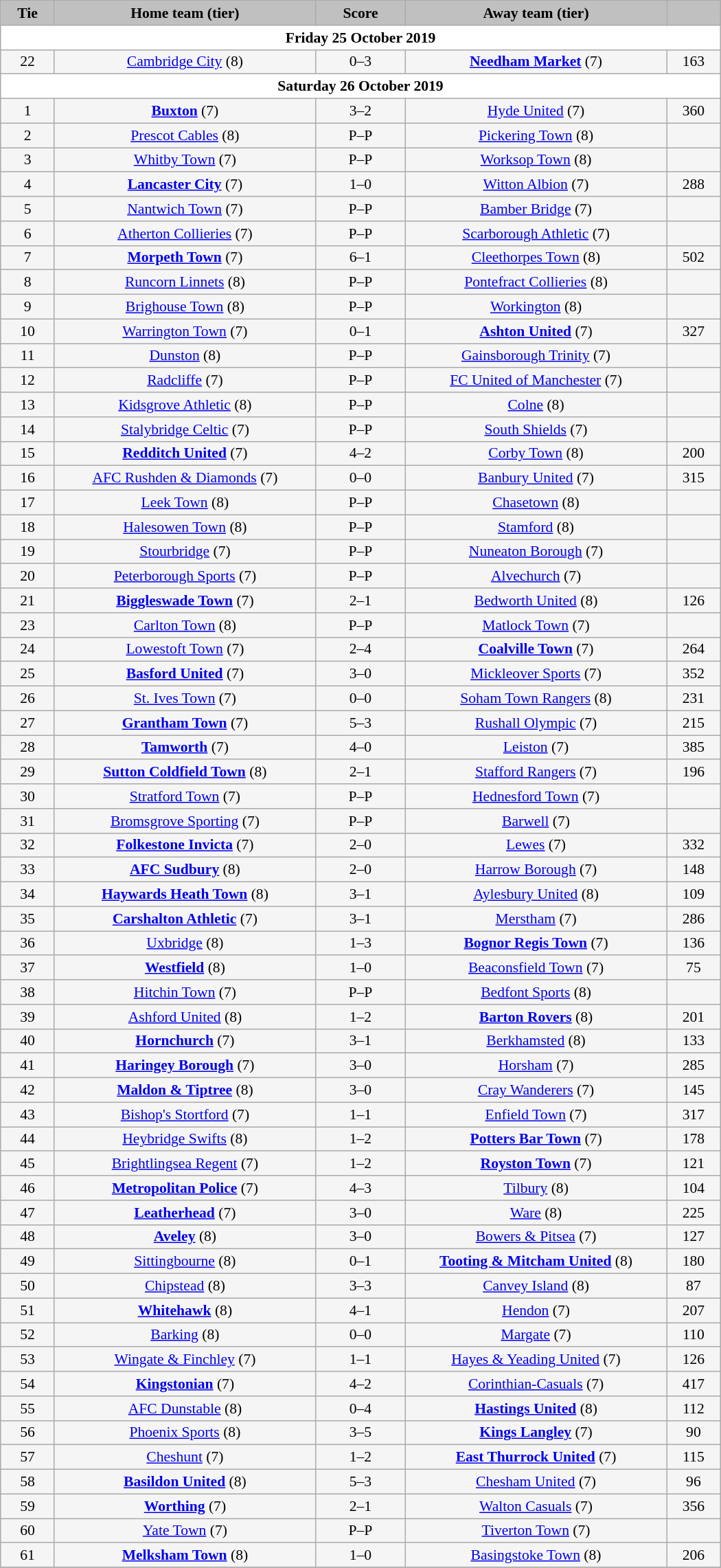<table class="wikitable" style="width: 700px; background:WhiteSmoke; text-align:center; font-size:90%">
<tr>
<td scope="col" style="width:  7.50%; background:silver;"><strong>Tie</strong></td>
<td scope="col" style="width: 36.25%; background:silver;"><strong>Home team (tier)</strong></td>
<td scope="col" style="width: 12.50%; background:silver;"><strong>Score</strong></td>
<td scope="col" style="width: 36.25%; background:silver;"><strong>Away team (tier)</strong></td>
<td scope="col" style="width:  7.50%; background:silver;"><strong></strong></td>
</tr>
<tr>
<td colspan="5" style= background:White><strong>Friday 25 October 2019</strong></td>
</tr>
<tr>
<td>22</td>
<td><a href='#'>Cambridge City</a> (8)</td>
<td>0–3</td>
<td><strong><a href='#'>Needham Market</a></strong> (7)</td>
<td>163</td>
</tr>
<tr>
<td colspan="5" style= background:White><strong>Saturday 26 October 2019</strong></td>
</tr>
<tr>
<td>1</td>
<td><strong><a href='#'>Buxton</a></strong> (7)</td>
<td>3–2</td>
<td><a href='#'>Hyde United</a> (7)</td>
<td>360</td>
</tr>
<tr>
<td>2</td>
<td><a href='#'>Prescot Cables</a> (8)</td>
<td>P–P</td>
<td><a href='#'>Pickering Town</a> (8)</td>
<td></td>
</tr>
<tr>
<td>3</td>
<td><a href='#'>Whitby Town</a> (7)</td>
<td>P–P</td>
<td><a href='#'>Worksop Town</a> (8)</td>
<td></td>
</tr>
<tr>
<td>4</td>
<td><strong><a href='#'>Lancaster City</a></strong> (7)</td>
<td>1–0</td>
<td><a href='#'>Witton Albion</a> (7)</td>
<td>288</td>
</tr>
<tr>
<td>5</td>
<td><a href='#'>Nantwich Town</a> (7)</td>
<td>P–P</td>
<td><a href='#'>Bamber Bridge</a> (7)</td>
<td></td>
</tr>
<tr>
<td>6</td>
<td><a href='#'>Atherton Collieries</a> (7)</td>
<td>P–P</td>
<td><a href='#'>Scarborough Athletic</a> (7)</td>
<td></td>
</tr>
<tr>
<td>7</td>
<td><strong><a href='#'>Morpeth Town</a></strong> (7)</td>
<td>6–1</td>
<td><a href='#'>Cleethorpes Town</a> (8)</td>
<td>502</td>
</tr>
<tr>
<td>8</td>
<td><a href='#'>Runcorn Linnets</a> (8)</td>
<td>P–P</td>
<td><a href='#'>Pontefract Collieries</a> (8)</td>
<td></td>
</tr>
<tr>
<td>9</td>
<td><a href='#'>Brighouse Town</a> (8)</td>
<td>P–P</td>
<td><a href='#'>Workington</a> (8)</td>
<td></td>
</tr>
<tr>
<td>10</td>
<td><a href='#'>Warrington Town</a> (7)</td>
<td>0–1</td>
<td><strong><a href='#'>Ashton United</a></strong> (7)</td>
<td>327</td>
</tr>
<tr>
<td>11</td>
<td><a href='#'>Dunston</a> (8)</td>
<td>P–P</td>
<td><a href='#'>Gainsborough Trinity</a> (7)</td>
<td></td>
</tr>
<tr>
<td>12</td>
<td><a href='#'>Radcliffe</a> (7)</td>
<td>P–P</td>
<td><a href='#'>FC United of Manchester</a> (7)</td>
<td></td>
</tr>
<tr>
<td>13</td>
<td><a href='#'>Kidsgrove Athletic</a> (8)</td>
<td>P–P</td>
<td><a href='#'>Colne</a> (8)</td>
<td></td>
</tr>
<tr>
<td>14</td>
<td><a href='#'>Stalybridge Celtic</a> (7)</td>
<td>P–P</td>
<td><a href='#'>South Shields</a> (7)</td>
<td></td>
</tr>
<tr>
<td>15</td>
<td><strong><a href='#'>Redditch United</a></strong> (7)</td>
<td>4–2</td>
<td><a href='#'>Corby Town</a> (8)</td>
<td>200</td>
</tr>
<tr>
<td>16</td>
<td><a href='#'>AFC Rushden & Diamonds</a> (7)</td>
<td>0–0</td>
<td><a href='#'>Banbury United</a> (7)</td>
<td>315</td>
</tr>
<tr>
<td>17</td>
<td><a href='#'>Leek Town</a> (8)</td>
<td>P–P</td>
<td><a href='#'>Chasetown</a> (8)</td>
<td></td>
</tr>
<tr>
<td>18</td>
<td><a href='#'>Halesowen Town</a> (8)</td>
<td>P–P</td>
<td><a href='#'>Stamford</a> (8)</td>
<td></td>
</tr>
<tr>
<td>19</td>
<td><a href='#'>Stourbridge</a> (7)</td>
<td>P–P</td>
<td><a href='#'>Nuneaton Borough</a> (7)</td>
<td></td>
</tr>
<tr>
<td>20</td>
<td><a href='#'>Peterborough Sports</a> (7)</td>
<td>P–P</td>
<td><a href='#'>Alvechurch</a> (7)</td>
<td></td>
</tr>
<tr>
<td>21</td>
<td><strong><a href='#'>Biggleswade Town</a></strong> (7)</td>
<td>2–1</td>
<td><a href='#'>Bedworth United</a> (8)</td>
<td>126</td>
</tr>
<tr>
<td>23</td>
<td><a href='#'>Carlton Town</a> (8)</td>
<td>P–P</td>
<td><a href='#'>Matlock Town</a> (7)</td>
<td></td>
</tr>
<tr>
<td>24</td>
<td><a href='#'>Lowestoft Town</a> (7)</td>
<td>2–4</td>
<td><strong><a href='#'>Coalville Town</a></strong> (7)</td>
<td>264</td>
</tr>
<tr>
<td>25</td>
<td><strong><a href='#'>Basford United</a></strong> (7)</td>
<td>3–0</td>
<td><a href='#'>Mickleover Sports</a> (7)</td>
<td>352</td>
</tr>
<tr>
<td>26</td>
<td><a href='#'>St. Ives Town</a> (7)</td>
<td>0–0</td>
<td><a href='#'>Soham Town Rangers</a> (8)</td>
<td>231</td>
</tr>
<tr>
<td>27</td>
<td><strong><a href='#'>Grantham Town</a></strong> (7)</td>
<td>5–3</td>
<td><a href='#'>Rushall Olympic</a> (7)</td>
<td>215</td>
</tr>
<tr>
<td>28</td>
<td><strong><a href='#'>Tamworth</a></strong> (7)</td>
<td>4–0</td>
<td><a href='#'>Leiston</a> (7)</td>
<td>385</td>
</tr>
<tr>
<td>29</td>
<td><strong><a href='#'>Sutton Coldfield Town</a></strong> (8)</td>
<td>2–1</td>
<td><a href='#'>Stafford Rangers</a> (7)</td>
<td>196</td>
</tr>
<tr>
<td>30</td>
<td><a href='#'>Stratford Town</a> (7)</td>
<td>P–P</td>
<td><a href='#'>Hednesford Town</a> (7)</td>
<td></td>
</tr>
<tr>
<td>31</td>
<td><a href='#'>Bromsgrove Sporting</a> (7)</td>
<td>P–P</td>
<td><a href='#'>Barwell</a> (7)</td>
<td></td>
</tr>
<tr>
<td>32</td>
<td><strong><a href='#'>Folkestone Invicta</a></strong> (7)</td>
<td>2–0</td>
<td><a href='#'>Lewes</a> (7)</td>
<td>332</td>
</tr>
<tr>
<td>33</td>
<td><strong><a href='#'>AFC Sudbury</a></strong> (8)</td>
<td>2–0</td>
<td><a href='#'>Harrow Borough</a> (7)</td>
<td>148</td>
</tr>
<tr>
<td>34</td>
<td><strong><a href='#'>Haywards Heath Town</a></strong> (8)</td>
<td>3–1</td>
<td><a href='#'>Aylesbury United</a> (8)</td>
<td>109</td>
</tr>
<tr>
<td>35</td>
<td><strong><a href='#'>Carshalton Athletic</a></strong> (7)</td>
<td>3–1</td>
<td><a href='#'>Merstham</a> (7)</td>
<td>286</td>
</tr>
<tr>
<td>36</td>
<td><a href='#'>Uxbridge</a> (8)</td>
<td>1–3</td>
<td><strong><a href='#'>Bognor Regis Town</a></strong> (7)</td>
<td>136</td>
</tr>
<tr>
<td>37</td>
<td><strong><a href='#'>Westfield</a></strong> (8)</td>
<td>1–0</td>
<td><a href='#'>Beaconsfield Town</a> (7)</td>
<td>75</td>
</tr>
<tr>
<td>38</td>
<td><a href='#'>Hitchin Town</a> (7)</td>
<td>P–P</td>
<td><a href='#'>Bedfont Sports</a> (8)</td>
<td></td>
</tr>
<tr>
<td>39</td>
<td><a href='#'>Ashford United</a> (8)</td>
<td>1–2</td>
<td><strong><a href='#'>Barton Rovers</a></strong> (8)</td>
<td>201</td>
</tr>
<tr>
<td>40</td>
<td><strong><a href='#'>Hornchurch</a></strong> (7)</td>
<td>3–1</td>
<td><a href='#'>Berkhamsted</a> (8)</td>
<td>133</td>
</tr>
<tr>
<td>41</td>
<td><strong><a href='#'>Haringey Borough</a></strong> (7)</td>
<td>3–0</td>
<td><a href='#'>Horsham</a> (7)</td>
<td>285</td>
</tr>
<tr>
<td>42</td>
<td><strong><a href='#'>Maldon & Tiptree</a></strong> (8)</td>
<td>3–0</td>
<td><a href='#'>Cray Wanderers</a> (7)</td>
<td>145</td>
</tr>
<tr>
<td>43</td>
<td><a href='#'>Bishop's Stortford</a> (7)</td>
<td>1–1</td>
<td><a href='#'>Enfield Town</a> (7)</td>
<td>317</td>
</tr>
<tr>
<td>44</td>
<td><a href='#'>Heybridge Swifts</a> (8)</td>
<td>1–2</td>
<td><strong><a href='#'>Potters Bar Town</a></strong> (7)</td>
<td>178</td>
</tr>
<tr>
<td>45</td>
<td><a href='#'>Brightlingsea Regent</a> (7)</td>
<td>1–2</td>
<td><strong><a href='#'>Royston Town</a></strong> (7)</td>
<td>121</td>
</tr>
<tr>
<td>46</td>
<td><strong><a href='#'>Metropolitan Police</a></strong> (7)</td>
<td>4–3</td>
<td><a href='#'>Tilbury</a> (8)</td>
<td>104</td>
</tr>
<tr>
<td>47</td>
<td><strong><a href='#'>Leatherhead</a></strong> (7)</td>
<td>3–0</td>
<td><a href='#'>Ware</a> (8)</td>
<td>225</td>
</tr>
<tr>
<td>48</td>
<td><strong><a href='#'>Aveley</a></strong> (8)</td>
<td>3–0</td>
<td><a href='#'>Bowers & Pitsea</a> (7)</td>
<td>127</td>
</tr>
<tr>
<td>49</td>
<td><a href='#'>Sittingbourne</a> (8)</td>
<td>0–1</td>
<td><strong><a href='#'>Tooting & Mitcham United</a></strong> (8)</td>
<td>180</td>
</tr>
<tr>
<td>50</td>
<td><a href='#'>Chipstead</a> (8)</td>
<td>3–3</td>
<td><a href='#'>Canvey Island</a> (8)</td>
<td>87</td>
</tr>
<tr>
<td>51</td>
<td><strong><a href='#'>Whitehawk</a></strong> (8)</td>
<td>4–1</td>
<td><a href='#'>Hendon</a> (7)</td>
<td>207</td>
</tr>
<tr>
<td>52</td>
<td><a href='#'>Barking</a> (8)</td>
<td>0–0</td>
<td><a href='#'>Margate</a> (7)</td>
<td>110</td>
</tr>
<tr>
<td>53</td>
<td><a href='#'>Wingate & Finchley</a> (7)</td>
<td>1–1</td>
<td><a href='#'>Hayes & Yeading United</a> (7)</td>
<td>126</td>
</tr>
<tr>
<td>54</td>
<td><strong><a href='#'>Kingstonian</a></strong> (7)</td>
<td>4–2</td>
<td><a href='#'>Corinthian-Casuals</a> (7)</td>
<td>417</td>
</tr>
<tr>
<td>55</td>
<td><a href='#'>AFC Dunstable</a> (8)</td>
<td>0–4</td>
<td><strong><a href='#'>Hastings United</a></strong> (8)</td>
<td>112</td>
</tr>
<tr>
<td>56</td>
<td><a href='#'>Phoenix Sports</a> (8)</td>
<td>3–5</td>
<td><strong><a href='#'>Kings Langley</a></strong> (7)</td>
<td>90</td>
</tr>
<tr>
<td>57</td>
<td><a href='#'>Cheshunt</a> (7)</td>
<td>1–2</td>
<td><strong><a href='#'>East Thurrock United</a></strong> (7)</td>
<td>115</td>
</tr>
<tr>
<td>58</td>
<td><strong><a href='#'>Basildon United</a></strong> (8)</td>
<td>5–3</td>
<td><a href='#'>Chesham United</a> (7)</td>
<td>96</td>
</tr>
<tr>
<td>59</td>
<td><strong><a href='#'>Worthing</a></strong> (7)</td>
<td>2–1</td>
<td><a href='#'>Walton Casuals</a> (7)</td>
<td>356</td>
</tr>
<tr>
<td>60</td>
<td><a href='#'>Yate Town</a> (7)</td>
<td>P–P</td>
<td><a href='#'>Tiverton Town</a> (7)</td>
<td></td>
</tr>
<tr>
<td>61</td>
<td><strong><a href='#'>Melksham Town</a></strong> (8)</td>
<td>1–0</td>
<td><a href='#'>Basingstoke Town</a> (8)</td>
<td>206</td>
</tr>
<tr>
</tr>
</table>
